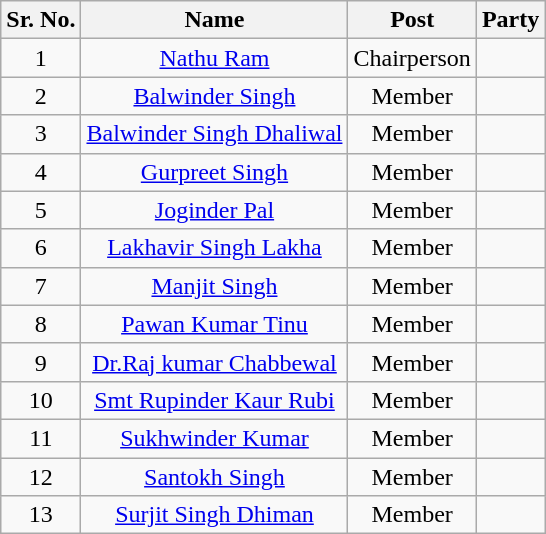<table class="wikitable">
<tr>
<th>Sr. No.</th>
<th>Name</th>
<th>Post</th>
<th colspan="2">Party</th>
</tr>
<tr align="center">
<td>1</td>
<td><a href='#'>Nathu Ram</a></td>
<td>Chairperson</td>
<td></td>
</tr>
<tr align="center">
<td>2</td>
<td><a href='#'>Balwinder Singh</a></td>
<td>Member</td>
<td></td>
</tr>
<tr align="center">
<td>3</td>
<td><a href='#'>Balwinder Singh Dhaliwal</a></td>
<td>Member</td>
<td></td>
</tr>
<tr align="center">
<td>4</td>
<td><a href='#'>Gurpreet Singh</a></td>
<td>Member</td>
<td></td>
</tr>
<tr align="center">
<td>5</td>
<td><a href='#'>Joginder Pal</a></td>
<td>Member</td>
<td></td>
</tr>
<tr align="center">
<td>6</td>
<td><a href='#'>Lakhavir Singh Lakha</a></td>
<td>Member</td>
<td></td>
</tr>
<tr align="center">
<td>7</td>
<td><a href='#'>Manjit Singh</a></td>
<td>Member</td>
<td></td>
</tr>
<tr align="center">
<td>8</td>
<td><a href='#'>Pawan Kumar Tinu</a></td>
<td>Member</td>
<td></td>
</tr>
<tr align="center">
<td>9</td>
<td><a href='#'>Dr.Raj kumar Chabbewal</a></td>
<td>Member</td>
<td></td>
</tr>
<tr align="center">
<td>10</td>
<td><a href='#'>Smt Rupinder Kaur Rubi</a></td>
<td>Member</td>
<td></td>
</tr>
<tr align="center">
<td>11</td>
<td><a href='#'>Sukhwinder Kumar</a></td>
<td>Member</td>
<td></td>
</tr>
<tr align="center">
<td>12</td>
<td><a href='#'>Santokh Singh</a></td>
<td>Member</td>
<td></td>
</tr>
<tr align="center">
<td>13</td>
<td><a href='#'>Surjit Singh Dhiman</a></td>
<td>Member</td>
<td></td>
</tr>
</table>
